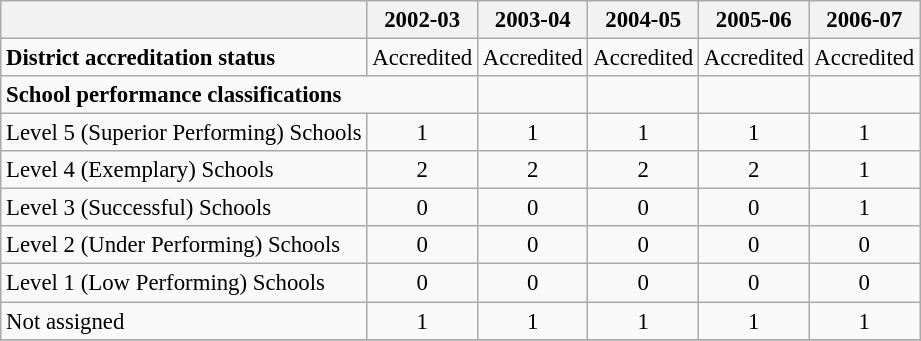<table class="wikitable sortable" style="font-size: 95%;">
<tr>
<th></th>
<th>2002-03</th>
<th>2003-04</th>
<th>2004-05</th>
<th>2005-06</th>
<th>2006-07</th>
</tr>
<tr>
<td align="left"><strong>District accreditation status</strong></td>
<td align="center">Accredited</td>
<td align="center">Accredited</td>
<td align="center">Accredited</td>
<td align="center">Accredited</td>
<td align="center">Accredited</td>
</tr>
<tr>
<td colspan="2" align="left"><strong>School performance classifications</strong></td>
<td></td>
<td></td>
<td></td>
<td></td>
</tr>
<tr>
<td align="left">Level 5 (Superior Performing) Schools</td>
<td align="center">1</td>
<td align="center">1</td>
<td align="center">1</td>
<td align="center">1</td>
<td align="center">1</td>
</tr>
<tr>
<td align="left">Level 4 (Exemplary) Schools</td>
<td align="center">2</td>
<td align="center">2</td>
<td align="center">2</td>
<td align="center">2</td>
<td align="center">1</td>
</tr>
<tr>
<td align="left">Level 3 (Successful) Schools</td>
<td align="center">0</td>
<td align="center">0</td>
<td align="center">0</td>
<td align="center">0</td>
<td align="center">1</td>
</tr>
<tr>
<td align="left">Level 2 (Under Performing) Schools</td>
<td align="center">0</td>
<td align="center">0</td>
<td align="center">0</td>
<td align="center">0</td>
<td align="center">0</td>
</tr>
<tr>
<td align="left">Level 1 (Low Performing) Schools</td>
<td align="center">0</td>
<td align="center">0</td>
<td align="center">0</td>
<td align="center">0</td>
<td align="center">0</td>
</tr>
<tr>
<td align="left">Not assigned</td>
<td align="center">1</td>
<td align="center">1</td>
<td align="center">1</td>
<td align="center">1</td>
<td align="center">1</td>
</tr>
<tr>
</tr>
</table>
